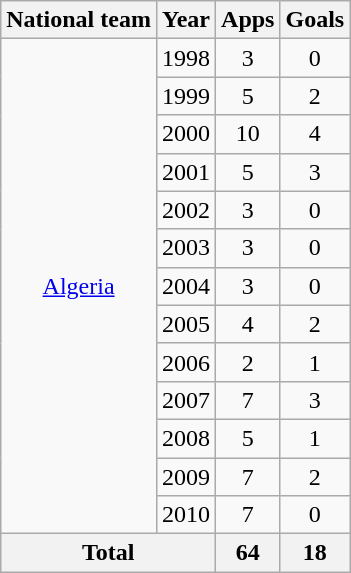<table class="wikitable" style="text-align:center">
<tr>
<th>National team</th>
<th>Year</th>
<th>Apps</th>
<th>Goals</th>
</tr>
<tr>
<td rowspan="13"><a href='#'>Algeria</a></td>
<td>1998</td>
<td>3</td>
<td>0</td>
</tr>
<tr>
<td>1999</td>
<td>5</td>
<td>2</td>
</tr>
<tr>
<td>2000</td>
<td>10</td>
<td>4</td>
</tr>
<tr>
<td>2001</td>
<td>5</td>
<td>3</td>
</tr>
<tr>
<td>2002</td>
<td>3</td>
<td>0</td>
</tr>
<tr>
<td>2003</td>
<td>3</td>
<td>0</td>
</tr>
<tr>
<td>2004</td>
<td>3</td>
<td>0</td>
</tr>
<tr>
<td>2005</td>
<td>4</td>
<td>2</td>
</tr>
<tr>
<td>2006</td>
<td>2</td>
<td>1</td>
</tr>
<tr>
<td>2007</td>
<td>7</td>
<td>3</td>
</tr>
<tr>
<td>2008</td>
<td>5</td>
<td>1</td>
</tr>
<tr>
<td>2009</td>
<td>7</td>
<td>2</td>
</tr>
<tr>
<td>2010</td>
<td>7</td>
<td>0</td>
</tr>
<tr>
<th colspan="2">Total</th>
<th>64</th>
<th>18</th>
</tr>
</table>
